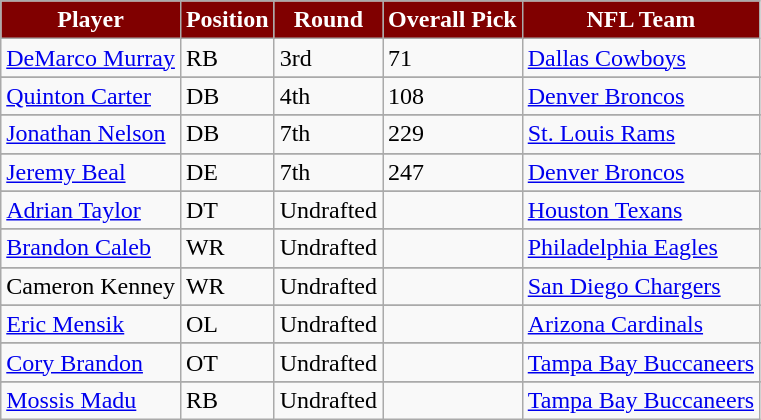<table class="wikitable" border="1">
<tr>
<th style="background: maroon; color: white">Player</th>
<th style="background: maroon; color: white">Position</th>
<th style="background: maroon; color: white">Round</th>
<th style="background: maroon; color: white">Overall Pick</th>
<th style="background: maroon; color: white">NFL Team</th>
</tr>
<tr>
<td><a href='#'>DeMarco Murray</a></td>
<td>RB</td>
<td>3rd</td>
<td>71</td>
<td><a href='#'>Dallas Cowboys</a></td>
</tr>
<tr>
</tr>
<tr>
<td><a href='#'>Quinton Carter</a></td>
<td>DB</td>
<td>4th</td>
<td>108</td>
<td><a href='#'>Denver Broncos</a></td>
</tr>
<tr>
</tr>
<tr>
<td><a href='#'>Jonathan Nelson</a></td>
<td>DB</td>
<td>7th</td>
<td>229</td>
<td><a href='#'>St. Louis Rams</a></td>
</tr>
<tr>
</tr>
<tr>
<td><a href='#'>Jeremy Beal</a></td>
<td>DE</td>
<td>7th</td>
<td>247</td>
<td><a href='#'>Denver Broncos</a></td>
</tr>
<tr>
</tr>
<tr>
<td><a href='#'>Adrian Taylor</a></td>
<td>DT</td>
<td>Undrafted</td>
<td></td>
<td><a href='#'>Houston Texans</a></td>
</tr>
<tr>
</tr>
<tr>
<td><a href='#'>Brandon Caleb</a></td>
<td>WR</td>
<td>Undrafted</td>
<td></td>
<td><a href='#'>Philadelphia Eagles</a></td>
</tr>
<tr>
</tr>
<tr>
<td>Cameron Kenney</td>
<td>WR</td>
<td>Undrafted</td>
<td></td>
<td><a href='#'>San Diego Chargers</a></td>
</tr>
<tr>
</tr>
<tr>
<td><a href='#'>Eric Mensik</a></td>
<td>OL</td>
<td>Undrafted</td>
<td></td>
<td><a href='#'>Arizona Cardinals</a></td>
</tr>
<tr>
</tr>
<tr>
<td><a href='#'>Cory Brandon</a></td>
<td>OT</td>
<td>Undrafted</td>
<td></td>
<td><a href='#'>Tampa Bay Buccaneers</a></td>
</tr>
<tr>
</tr>
<tr>
<td><a href='#'>Mossis Madu</a></td>
<td>RB</td>
<td>Undrafted</td>
<td></td>
<td><a href='#'>Tampa Bay Buccaneers</a></td>
</tr>
</table>
